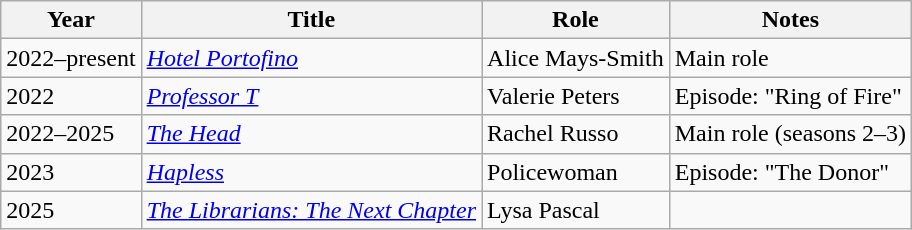<table class="wikitable">
<tr>
<th>Year</th>
<th>Title</th>
<th>Role</th>
<th>Notes</th>
</tr>
<tr>
<td>2022–present</td>
<td><em><a href='#'>Hotel Portofino</a></em></td>
<td>Alice Mays-Smith</td>
<td>Main role</td>
</tr>
<tr>
<td>2022</td>
<td><em><a href='#'>Professor T</a></em></td>
<td>Valerie Peters</td>
<td>Episode: "Ring of Fire"</td>
</tr>
<tr>
<td>2022–2025</td>
<td><em><a href='#'>The Head</a></em></td>
<td>Rachel Russo</td>
<td>Main role (seasons 2–3)</td>
</tr>
<tr>
<td>2023</td>
<td><em><a href='#'>Hapless</a></em></td>
<td>Policewoman</td>
<td>Episode: "The Donor"</td>
</tr>
<tr>
<td>2025</td>
<td><em><a href='#'>The Librarians: The Next Chapter</a></em></td>
<td>Lysa Pascal</td>
<td></td>
</tr>
</table>
